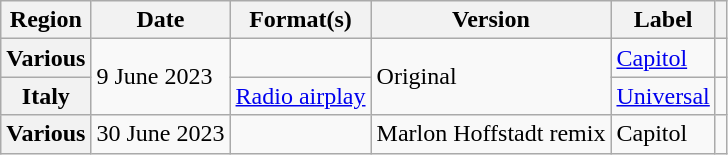<table class="wikitable plainrowheaders">
<tr>
<th scope="col">Region</th>
<th scope="col">Date</th>
<th scope="col">Format(s)</th>
<th scope="col">Version</th>
<th scope="col">Label</th>
<th scope="col"></th>
</tr>
<tr>
<th scope="row">Various</th>
<td rowspan="2">9 June 2023</td>
<td></td>
<td rowspan="2">Original</td>
<td><a href='#'>Capitol</a></td>
<td align="center"></td>
</tr>
<tr>
<th scope="row">Italy</th>
<td><a href='#'>Radio airplay</a></td>
<td><a href='#'>Universal</a></td>
<td align="center"></td>
</tr>
<tr>
<th scope="row">Various</th>
<td>30 June 2023</td>
<td></td>
<td>Marlon Hoffstadt remix</td>
<td>Capitol</td>
<td style="text-align:center"></td>
</tr>
</table>
